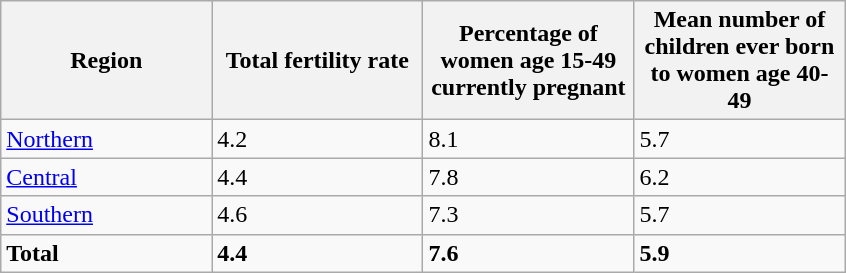<table class="wikitable sortable">
<tr>
<th style="width:100pt;">Region</th>
<th style="width:100pt;">Total fertility rate</th>
<th style="width:100pt;">Percentage of women age 15-49 currently pregnant</th>
<th style="width:100pt;">Mean number of children ever born to women age 40-49</th>
</tr>
<tr>
<td><a href='#'>Northern</a></td>
<td>4.2</td>
<td>8.1</td>
<td>5.7</td>
</tr>
<tr>
<td><a href='#'>Central</a></td>
<td>4.4</td>
<td>7.8</td>
<td>6.2</td>
</tr>
<tr>
<td><a href='#'>Southern</a></td>
<td>4.6</td>
<td>7.3</td>
<td>5.7</td>
</tr>
<tr>
<td><strong>Total</strong></td>
<td><strong>4.4</strong></td>
<td><strong>7.6</strong></td>
<td><strong>5.9</strong></td>
</tr>
</table>
